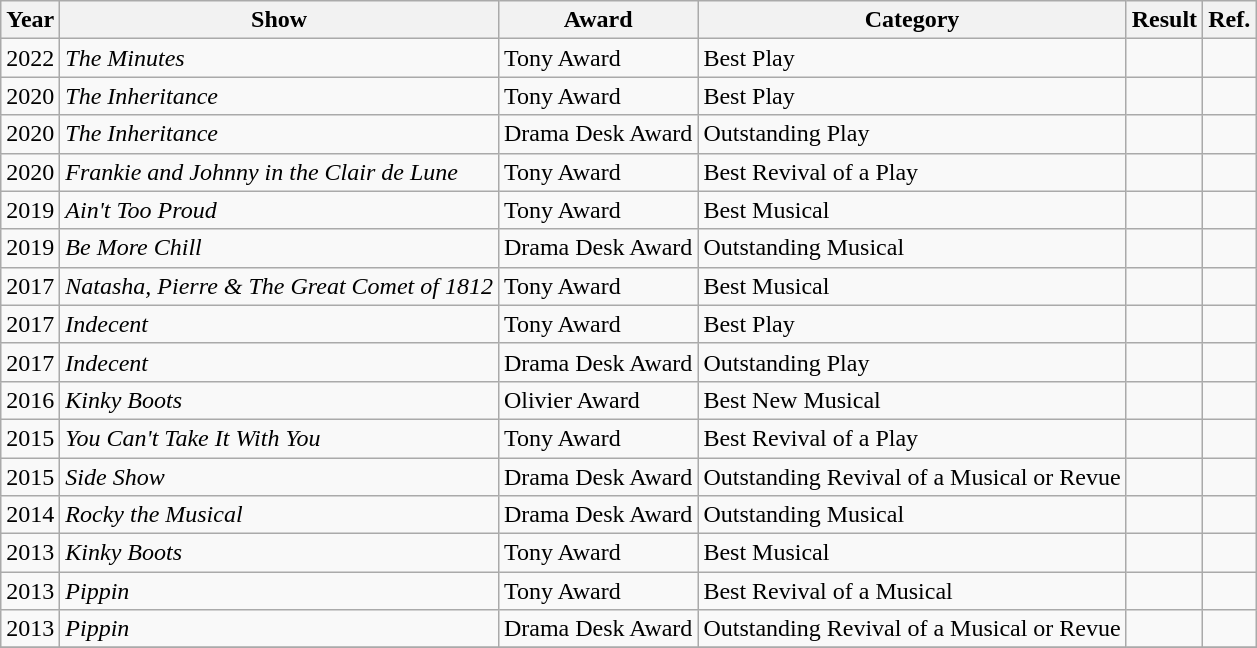<table class="wikitable sortable">
<tr>
<th>Year</th>
<th>Show</th>
<th>Award</th>
<th>Category</th>
<th>Result</th>
<th>Ref.</th>
</tr>
<tr>
<td>2022</td>
<td><em>The Minutes</em></td>
<td>Tony Award</td>
<td>Best Play</td>
<td></td>
<td></td>
</tr>
<tr>
<td>2020</td>
<td><em>The Inheritance</em></td>
<td>Tony Award</td>
<td>Best Play</td>
<td></td>
<td></td>
</tr>
<tr>
<td>2020</td>
<td><em>The Inheritance</em></td>
<td>Drama Desk Award</td>
<td>Outstanding Play</td>
<td></td>
<td></td>
</tr>
<tr>
<td>2020</td>
<td><em>Frankie and Johnny in the Clair de Lune</em></td>
<td>Tony Award</td>
<td>Best Revival of a Play</td>
<td></td>
<td></td>
</tr>
<tr>
<td>2019</td>
<td><em>Ain't Too Proud</em></td>
<td>Tony Award</td>
<td>Best Musical</td>
<td></td>
<td></td>
</tr>
<tr>
<td>2019</td>
<td><em>Be More Chill</em></td>
<td>Drama Desk Award</td>
<td>Outstanding Musical</td>
<td></td>
<td></td>
</tr>
<tr>
<td>2017</td>
<td><em>Natasha, Pierre & The Great Comet of 1812</em></td>
<td>Tony Award</td>
<td>Best Musical</td>
<td></td>
<td></td>
</tr>
<tr>
<td>2017</td>
<td><em>Indecent</em></td>
<td>Tony Award</td>
<td>Best Play</td>
<td></td>
<td></td>
</tr>
<tr>
<td>2017</td>
<td><em>Indecent</em></td>
<td>Drama Desk Award</td>
<td>Outstanding Play</td>
<td></td>
<td></td>
</tr>
<tr>
<td>2016</td>
<td><em>Kinky Boots</em></td>
<td>Olivier Award</td>
<td>Best New Musical</td>
<td></td>
<td></td>
</tr>
<tr>
<td>2015</td>
<td><em>You Can't Take It With You</em></td>
<td>Tony Award</td>
<td>Best Revival of a Play</td>
<td></td>
<td></td>
</tr>
<tr>
<td>2015</td>
<td><em>Side Show</em></td>
<td>Drama Desk Award</td>
<td>Outstanding Revival of a Musical or Revue</td>
<td></td>
<td></td>
</tr>
<tr>
<td>2014</td>
<td><em>Rocky the Musical</em></td>
<td>Drama Desk Award</td>
<td>Outstanding Musical</td>
<td></td>
<td></td>
</tr>
<tr>
<td>2013</td>
<td><em>Kinky Boots</em></td>
<td>Tony Award</td>
<td>Best Musical</td>
<td></td>
<td></td>
</tr>
<tr>
<td>2013</td>
<td><em>Pippin</em></td>
<td>Tony Award</td>
<td>Best Revival of a Musical</td>
<td></td>
<td></td>
</tr>
<tr>
<td>2013</td>
<td><em>Pippin</em></td>
<td>Drama Desk Award</td>
<td>Outstanding Revival of a Musical or Revue</td>
<td></td>
<td></td>
</tr>
<tr>
</tr>
</table>
